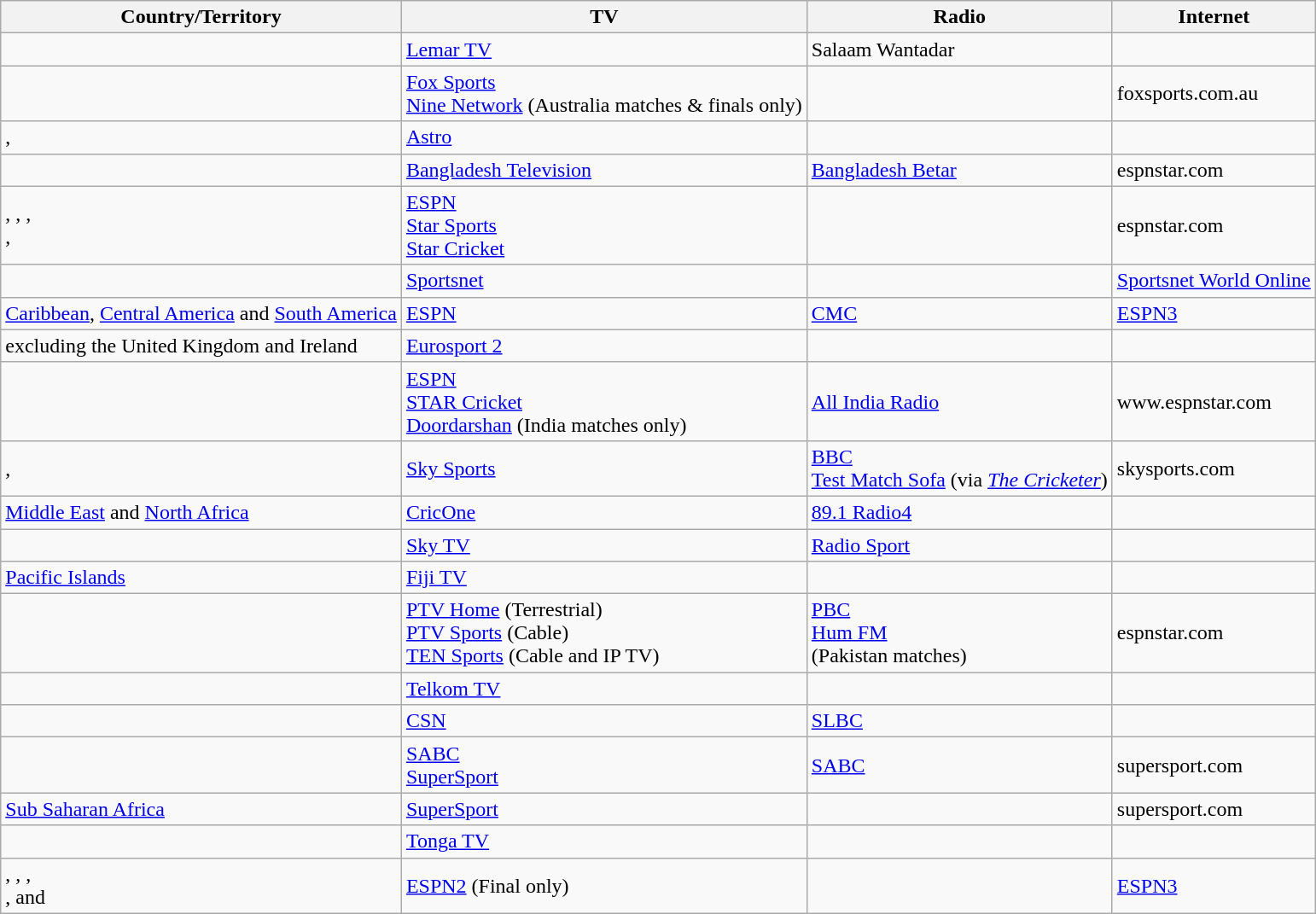<table class="wikitable">
<tr>
<th>Country/Territory</th>
<th>TV</th>
<th>Radio</th>
<th>Internet</th>
</tr>
<tr>
<td></td>
<td><a href='#'>Lemar TV</a></td>
<td>Salaam Wantadar</td>
<td></td>
</tr>
<tr>
<td></td>
<td><a href='#'>Fox Sports</a><br> <a href='#'>Nine Network</a> (Australia matches & finals only)</td>
<td></td>
<td>foxsports.com.au</td>
</tr>
<tr>
<td>, </td>
<td><a href='#'>Astro</a></td>
<td></td>
<td></td>
</tr>
<tr>
<td></td>
<td><a href='#'>Bangladesh Television</a></td>
<td><a href='#'>Bangladesh Betar</a></td>
<td>espnstar.com</td>
</tr>
<tr>
<td>, , ,  <br>, </td>
<td><a href='#'>ESPN</a><br><a href='#'>Star Sports</a><br><a href='#'>Star Cricket</a></td>
<td></td>
<td>espnstar.com</td>
</tr>
<tr>
<td></td>
<td><a href='#'>Sportsnet</a></td>
<td></td>
<td><a href='#'>Sportsnet World Online</a></td>
</tr>
<tr>
<td><a href='#'>Caribbean</a>, <a href='#'>Central America</a> and <a href='#'>South America</a></td>
<td><a href='#'>ESPN</a></td>
<td><a href='#'>CMC</a></td>
<td><a href='#'>ESPN3</a></td>
</tr>
<tr>
<td> excluding the United Kingdom and Ireland</td>
<td><a href='#'>Eurosport 2</a></td>
<td></td>
<td></td>
</tr>
<tr>
<td></td>
<td><a href='#'>ESPN</a> <br> <a href='#'>STAR Cricket</a> <br> <a href='#'>Doordarshan</a> (India matches only)</td>
<td><a href='#'>All India Radio</a></td>
<td>www.espnstar.com</td>
</tr>
<tr>
<td>, </td>
<td><a href='#'>Sky Sports</a></td>
<td><a href='#'>BBC</a> <br><a href='#'>Test Match Sofa</a> (via <em><a href='#'>The Cricketer</a></em>)</td>
<td>skysports.com</td>
</tr>
<tr>
<td><a href='#'>Middle East</a> and <a href='#'>North Africa</a></td>
<td><a href='#'>CricOne</a></td>
<td><a href='#'>89.1 Radio4</a></td>
<td></td>
</tr>
<tr>
<td></td>
<td><a href='#'>Sky TV</a></td>
<td><a href='#'>Radio Sport</a></td>
<td></td>
</tr>
<tr>
<td><a href='#'>Pacific Islands</a></td>
<td><a href='#'>Fiji TV</a></td>
<td></td>
<td></td>
</tr>
<tr>
<td></td>
<td><a href='#'>PTV Home</a> (Terrestrial)<br> <a href='#'>PTV Sports</a> (Cable)<br><a href='#'>TEN Sports</a> (Cable and IP TV)</td>
<td><a href='#'>PBC</a><br> <a href='#'>Hum FM</a> <br>  (Pakistan matches)</td>
<td>espnstar.com</td>
</tr>
<tr>
<td></td>
<td><a href='#'>Telkom TV</a></td>
<td></td>
<td></td>
</tr>
<tr>
<td></td>
<td><a href='#'>CSN</a></td>
<td><a href='#'>SLBC</a></td>
<td></td>
</tr>
<tr>
<td></td>
<td><a href='#'>SABC</a><br> <a href='#'>SuperSport</a></td>
<td><a href='#'>SABC</a></td>
<td>supersport.com</td>
</tr>
<tr>
<td><a href='#'>Sub Saharan Africa</a></td>
<td><a href='#'>SuperSport</a></td>
<td></td>
<td>supersport.com</td>
</tr>
<tr>
<td></td>
<td><a href='#'>Tonga TV</a></td>
<td></td>
<td></td>
</tr>
<tr>
<td>, , , <br>,  and </td>
<td><a href='#'>ESPN2</a> (Final only)</td>
<td></td>
<td><a href='#'>ESPN3</a></td>
</tr>
</table>
